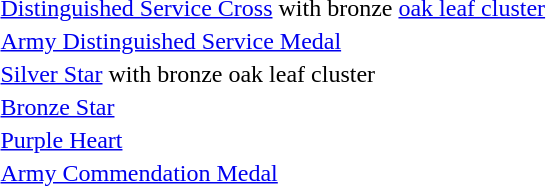<table>
<tr>
<td></td>
<td><a href='#'>Distinguished Service Cross</a> with bronze <a href='#'>oak leaf cluster</a></td>
</tr>
<tr>
<td></td>
<td><a href='#'>Army Distinguished Service Medal</a></td>
</tr>
<tr>
<td></td>
<td><a href='#'>Silver Star</a> with bronze oak leaf cluster</td>
</tr>
<tr>
<td></td>
<td><a href='#'>Bronze Star</a></td>
</tr>
<tr>
<td></td>
<td><a href='#'>Purple Heart</a></td>
</tr>
<tr>
<td></td>
<td><a href='#'>Army Commendation Medal</a></td>
</tr>
</table>
